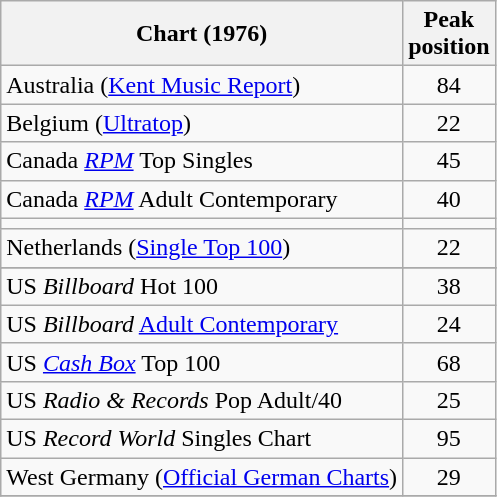<table class="wikitable sortable">
<tr>
<th>Chart (1976)</th>
<th>Peak<br>position</th>
</tr>
<tr>
<td>Australia (<a href='#'>Kent Music Report</a>)</td>
<td style="text-align:center;">84</td>
</tr>
<tr>
<td>Belgium (<a href='#'>Ultratop</a>)</td>
<td style="text-align:center;">22</td>
</tr>
<tr>
<td>Canada <em><a href='#'>RPM</a></em> Top Singles</td>
<td style="text-align:center;">45</td>
</tr>
<tr>
<td>Canada <em><a href='#'>RPM</a></em> Adult Contemporary</td>
<td style="text-align:center;">40</td>
</tr>
<tr>
<td></td>
</tr>
<tr>
<td>Netherlands (<a href='#'>Single Top 100</a>)</td>
<td style="text-align:center;">22</td>
</tr>
<tr>
</tr>
<tr>
<td>US <em>Billboard</em> Hot 100</td>
<td style="text-align:center;">38</td>
</tr>
<tr>
<td>US <em>Billboard</em> <a href='#'>Adult Contemporary</a></td>
<td style="text-align:center;">24</td>
</tr>
<tr>
<td>US <a href='#'><em>Cash Box</em></a> Top 100</td>
<td align="center">68</td>
</tr>
<tr>
<td>US <em>Radio & Records</em> Pop Adult/40</td>
<td style="text-align:center;">25</td>
</tr>
<tr>
<td>US <em>Record World</em> Singles Chart</td>
<td style="text-align:center;">95</td>
</tr>
<tr>
<td>West Germany (<a href='#'>Official German Charts</a>)</td>
<td style="text-align:center;">29</td>
</tr>
<tr>
</tr>
</table>
